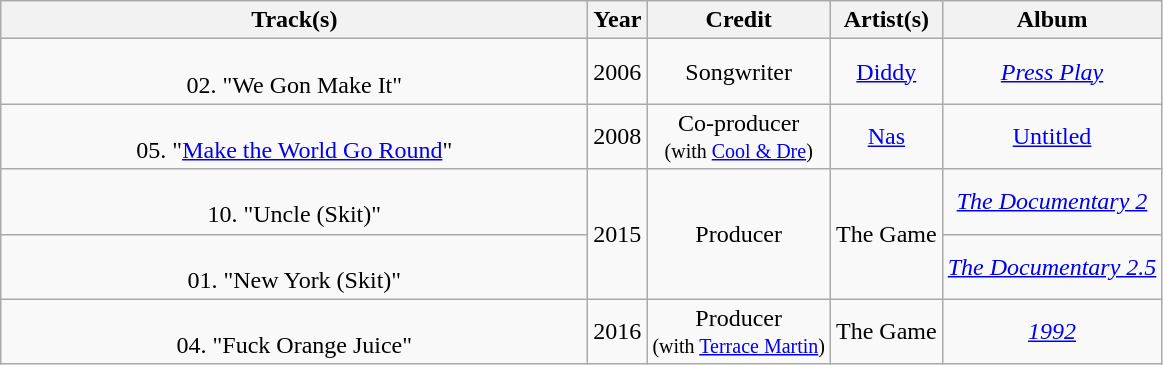<table class="wikitable plainrowheaders" style="text-align:center;">
<tr>
<th scope="col" style="width:24em;">Track(s)</th>
<th scope="col" style="width:1em;">Year</th>
<th scope="col">Credit</th>
<th scope="col">Artist(s)</th>
<th scope="col">Album</th>
</tr>
<tr>
<td><br>02. "We Gon Make It" <br></td>
<td>2006</td>
<td>Songwriter</td>
<td><a href='#'>Diddy</a></td>
<td><em><a href='#'>Press Play</a></em></td>
</tr>
<tr>
<td><br>05. "<a href='#'>Make the World Go Round</a>" <br></td>
<td>2008</td>
<td>Co-producer <br><small>(with <a href='#'>Cool & Dre</a>)<br></small></td>
<td><a href='#'>Nas</a></td>
<td><a href='#'>Untitled</a></td>
</tr>
<tr>
<td><br>10. "Uncle (Skit)"</td>
<td rowspan="2">2015</td>
<td rowspan="2">Producer</td>
<td rowspan="2">The Game</td>
<td><em><a href='#'>The Documentary 2</a></em></td>
</tr>
<tr>
<td><br>01. "New York (Skit)"</td>
<td><em><a href='#'>The Documentary 2.5</a></em></td>
</tr>
<tr>
<td><br>04. "Fuck Orange Juice"</td>
<td>2016</td>
<td>Producer <br><small>(with <a href='#'>Terrace Martin</a>)</small><br></td>
<td>The Game</td>
<td><em><a href='#'>1992</a></em></td>
</tr>
</table>
